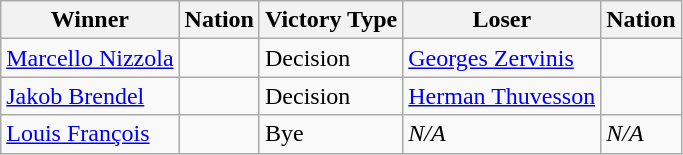<table class="wikitable sortable" style="text-align:left;">
<tr>
<th>Winner</th>
<th>Nation</th>
<th>Victory Type</th>
<th>Loser</th>
<th>Nation</th>
</tr>
<tr>
<td><a href='#'>Marcello Nizzola</a></td>
<td></td>
<td>Decision</td>
<td><a href='#'>Georges Zervinis</a></td>
<td></td>
</tr>
<tr>
<td><a href='#'>Jakob Brendel</a></td>
<td></td>
<td>Decision</td>
<td><a href='#'>Herman Thuvesson</a></td>
<td></td>
</tr>
<tr>
<td><a href='#'>Louis François</a></td>
<td></td>
<td>Bye</td>
<td><em>N/A</em></td>
<td><em>N/A</em></td>
</tr>
</table>
